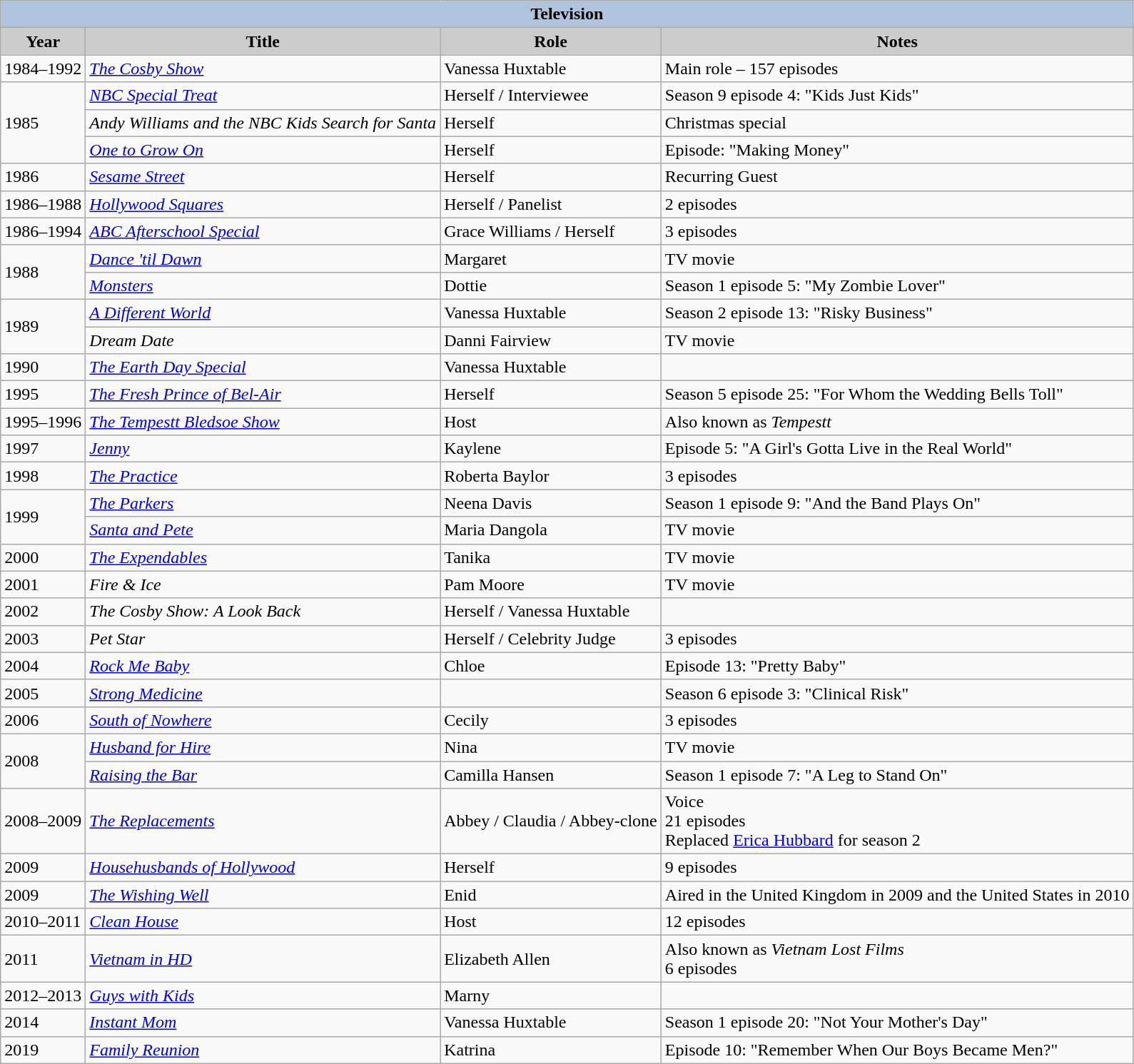<table class="wikitable">
<tr>
<th colspan=4 style="background:#B0C4DE;">Television</th>
</tr>
<tr>
<th style="background: #CCCCCC;">Year</th>
<th style="background: #CCCCCC;">Title</th>
<th style="background: #CCCCCC;">Role</th>
<th style="background: #CCCCCC;">Notes</th>
</tr>
<tr>
<td>1984–1992</td>
<td><em><a href='#'>The Cosby Show</a></em></td>
<td>Vanessa Huxtable</td>
<td>Main role – 157 episodes</td>
</tr>
<tr>
<td rowspan=3—>1985</td>
<td><em><a href='#'>NBC Special Treat</a></em></td>
<td>Herself / Interviewee</td>
<td>Season 9 episode 4: "Kids Just Kids"</td>
</tr>
<tr>
<td><em>Andy Williams and the NBC Kids Search for Santa</em></td>
<td>Herself</td>
<td>Christmas special</td>
</tr>
<tr>
<td><em><a href='#'>One to Grow On</a></em></td>
<td>Herself</td>
<td>Episode: "Making Money"</td>
</tr>
<tr>
<td>1986</td>
<td><em><a href='#'>Sesame Street</a></em></td>
<td>Herself</td>
<td>Recurring Guest</td>
</tr>
<tr>
<td>1986–1988</td>
<td><em><a href='#'>Hollywood Squares</a></em></td>
<td>Herself / Panelist</td>
<td>2 episodes</td>
</tr>
<tr>
<td>1986–1994</td>
<td><em><a href='#'>ABC Afterschool Special</a></em></td>
<td>Grace Williams / Herself</td>
<td>3 episodes</td>
</tr>
<tr>
<td rowspan=2>1988</td>
<td><em><a href='#'>Dance 'til Dawn</a></em></td>
<td>Margaret</td>
<td>TV movie</td>
</tr>
<tr>
<td><em><a href='#'>Monsters</a></em></td>
<td>Dottie</td>
<td>Season 1 episode 5: "My Zombie Lover"</td>
</tr>
<tr>
<td rowspan=2>1989</td>
<td><em><a href='#'>A Different World</a></em></td>
<td>Vanessa Huxtable</td>
<td>Season 2 episode 13: "Risky Business"</td>
</tr>
<tr>
<td><em>Dream Date</em></td>
<td>Danni Fairview</td>
<td>TV movie</td>
</tr>
<tr>
<td>1990</td>
<td><em><a href='#'>The Earth Day Special</a></em></td>
<td>Vanessa Huxtable</td>
</tr>
<tr>
<td>1995</td>
<td><em><a href='#'>The Fresh Prince of Bel-Air</a></em></td>
<td>Herself</td>
<td>Season 5 episode 25: "For Whom the Wedding Bells Toll"</td>
</tr>
<tr>
<td>1995–1996</td>
<td><em><a href='#'>The Tempestt Bledsoe Show</a></em></td>
<td>Host</td>
<td>Also known as <em>Tempestt</em></td>
</tr>
<tr>
<td>1997</td>
<td><em><a href='#'>Jenny</a></em></td>
<td>Kaylene</td>
<td>Episode 5: "A Girl's Gotta Live in the Real World"</td>
</tr>
<tr>
<td>1998</td>
<td><em><a href='#'>The Practice</a></em></td>
<td>Roberta Baylor</td>
<td>3 episodes</td>
</tr>
<tr>
<td rowspan=2>1999</td>
<td><em><a href='#'>The Parkers</a></em></td>
<td>Neena Davis</td>
<td>Season 1 episode 9: "And the Band Plays On"</td>
</tr>
<tr>
<td><em><a href='#'>Santa and Pete</a></em></td>
<td>Maria Dangola</td>
<td>TV movie</td>
</tr>
<tr>
<td>2000</td>
<td><em><a href='#'>The Expendables</a></em></td>
<td>Tanika</td>
<td>TV movie</td>
</tr>
<tr>
<td>2001</td>
<td><em>Fire & Ice</em></td>
<td>Pam Moore</td>
<td>TV movie</td>
</tr>
<tr>
<td>2002</td>
<td><em>The Cosby Show: A Look Back</em></td>
<td>Herself / Vanessa Huxtable</td>
<td></td>
</tr>
<tr>
<td>2003</td>
<td><em>Pet Star</em></td>
<td>Herself / Celebrity Judge</td>
<td>3 episodes</td>
</tr>
<tr>
<td>2004</td>
<td><em><a href='#'>Rock Me Baby</a></em></td>
<td>Chloe</td>
<td>Episode 13: "Pretty Baby"</td>
</tr>
<tr>
<td>2005</td>
<td><em><a href='#'>Strong Medicine</a></em></td>
<td></td>
<td>Season 6 episode 3: "Clinical Risk"</td>
</tr>
<tr>
<td>2006</td>
<td><em><a href='#'>South of Nowhere</a></em></td>
<td>Cecily</td>
<td>3 episodes</td>
</tr>
<tr>
<td rowspan=2>2008</td>
<td><em><a href='#'>Husband for Hire</a></em></td>
<td>Nina</td>
<td>TV movie</td>
</tr>
<tr>
<td><em><a href='#'>Raising the Bar</a></em></td>
<td>Camilla Hansen</td>
<td>Season 1 episode 7: "A Leg to Stand On"</td>
</tr>
<tr>
<td>2008–2009</td>
<td><em><a href='#'>The Replacements</a></em></td>
<td>Abbey / Claudia / Abbey-clone</td>
<td>Voice<br> 21 episodes<br> Replaced <a href='#'>Erica Hubbard</a> for season 2</td>
</tr>
<tr>
<td>2009</td>
<td><em><a href='#'>Househusbands of Hollywood</a></em></td>
<td>Herself</td>
<td>9 episodes</td>
</tr>
<tr>
<td>2009</td>
<td><em><a href='#'>The Wishing Well</a></em></td>
<td>Enid</td>
<td>Aired in the United Kingdom in 2009 and the United States in 2010</td>
</tr>
<tr>
<td>2010–2011</td>
<td><em><a href='#'>Clean House</a></em></td>
<td>Host</td>
<td>12 episodes</td>
</tr>
<tr>
<td>2011</td>
<td><em><a href='#'>Vietnam in HD</a></em></td>
<td>Elizabeth Allen</td>
<td>Also known as <em>Vietnam Lost Films</em><br> 6 episodes</td>
</tr>
<tr>
<td>2012–2013</td>
<td><em><a href='#'>Guys with Kids</a></em></td>
<td>Marny</td>
<td></td>
</tr>
<tr>
<td>2014</td>
<td><em><a href='#'>Instant Mom</a></em></td>
<td>Vanessa Huxtable</td>
<td>Season 1 episode 20: "Not Your Mother's Day"</td>
</tr>
<tr>
<td>2019</td>
<td><em><a href='#'>Family Reunion</a></em></td>
<td>Katrina</td>
<td>Episode 10: "Remember When Our Boys Became Men?"</td>
</tr>
</table>
